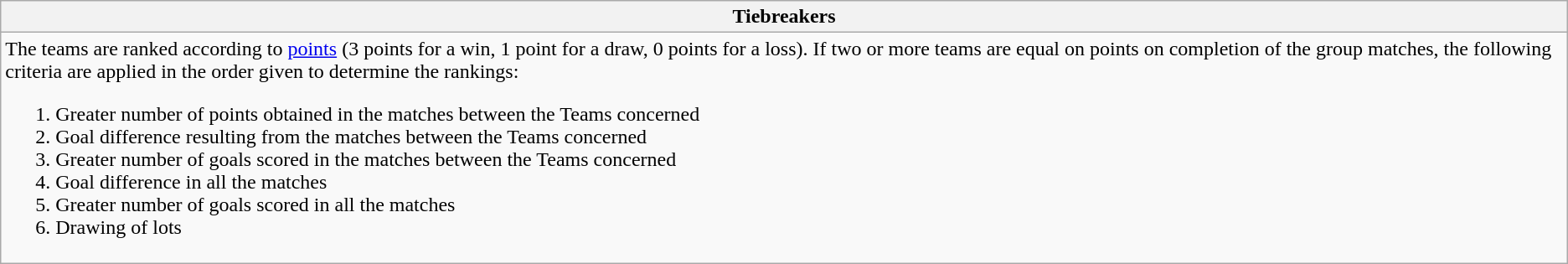<table class="wikitable collapsible">
<tr>
<th>Tiebreakers</th>
</tr>
<tr>
<td>The teams are ranked according to <a href='#'>points</a> (3 points for a win, 1 point for a draw, 0 points for a loss). If two or more teams are equal on points on completion of the group matches, the following criteria are applied in the order given to determine the rankings:<br><ol><li>Greater number of points obtained in the matches between the Teams concerned</li><li>Goal difference resulting from the matches between the Teams concerned</li><li>Greater number of goals scored in the matches between the Teams concerned</li><li>Goal difference in all the matches</li><li>Greater number of goals scored in all the matches</li><li>Drawing of lots</li></ol></td>
</tr>
</table>
